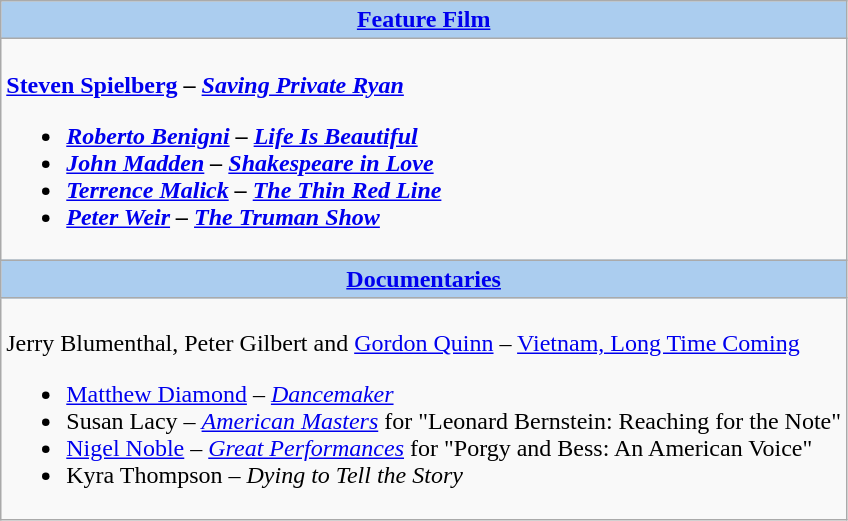<table class=wikitable style="width="100%">
<tr>
<th colspan="2" style="background:#abcdef;"><a href='#'>Feature Film</a></th>
</tr>
<tr>
<td colspan="2" style="vertical-align:top;"><br><strong><a href='#'>Steven Spielberg</a> – <em><a href='#'>Saving Private Ryan</a><strong><em><ul><li><a href='#'>Roberto Benigni</a> – </em><a href='#'>Life Is Beautiful</a><em></li><li><a href='#'>John Madden</a> – </em><a href='#'>Shakespeare in Love</a><em></li><li><a href='#'>Terrence Malick</a> – </em><a href='#'>The Thin Red Line</a><em></li><li><a href='#'>Peter Weir</a> – </em><a href='#'>The Truman Show</a><em></li></ul></td>
</tr>
<tr>
<th colspan="2" style="background:#abcdef;"><a href='#'>Documentaries</a></th>
</tr>
<tr>
<td colspan="2" style="vertical-align:top;"><br></strong>Jerry Blumenthal, Peter Gilbert and <a href='#'>Gordon Quinn</a> – </em><a href='#'>Vietnam, Long Time Coming</a></em></strong><ul><li><a href='#'>Matthew Diamond</a> – <em><a href='#'>Dancemaker</a></em></li><li>Susan Lacy – <em><a href='#'>American Masters</a></em> for "Leonard Bernstein: Reaching for the Note"</li><li><a href='#'>Nigel Noble</a> – <em><a href='#'>Great Performances</a></em> for "Porgy and Bess: An American Voice"</li><li>Kyra Thompson – <em>Dying to Tell the Story</em></li></ul></td>
</tr>
</table>
